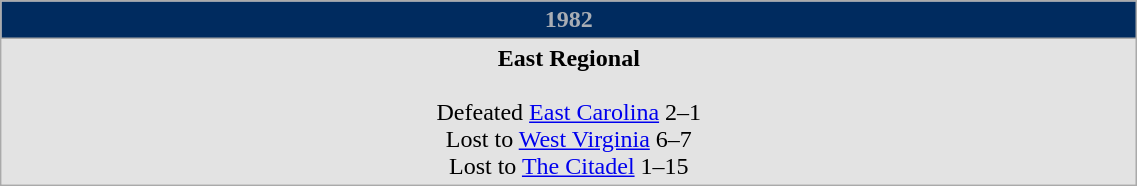<table Class="wikitable" width="60%">
<tr>
<th style="background:#002B5F; color:#A8ADB4;">1982</th>
</tr>
<tr style="background: #e3e3e3;">
<td align="center"><strong>East Regional</strong><br><br>Defeated <a href='#'>East Carolina</a> 2–1<br>Lost to <a href='#'>West Virginia</a> 6–7<br>Lost to <a href='#'>The Citadel</a> 1–15</td>
</tr>
</table>
